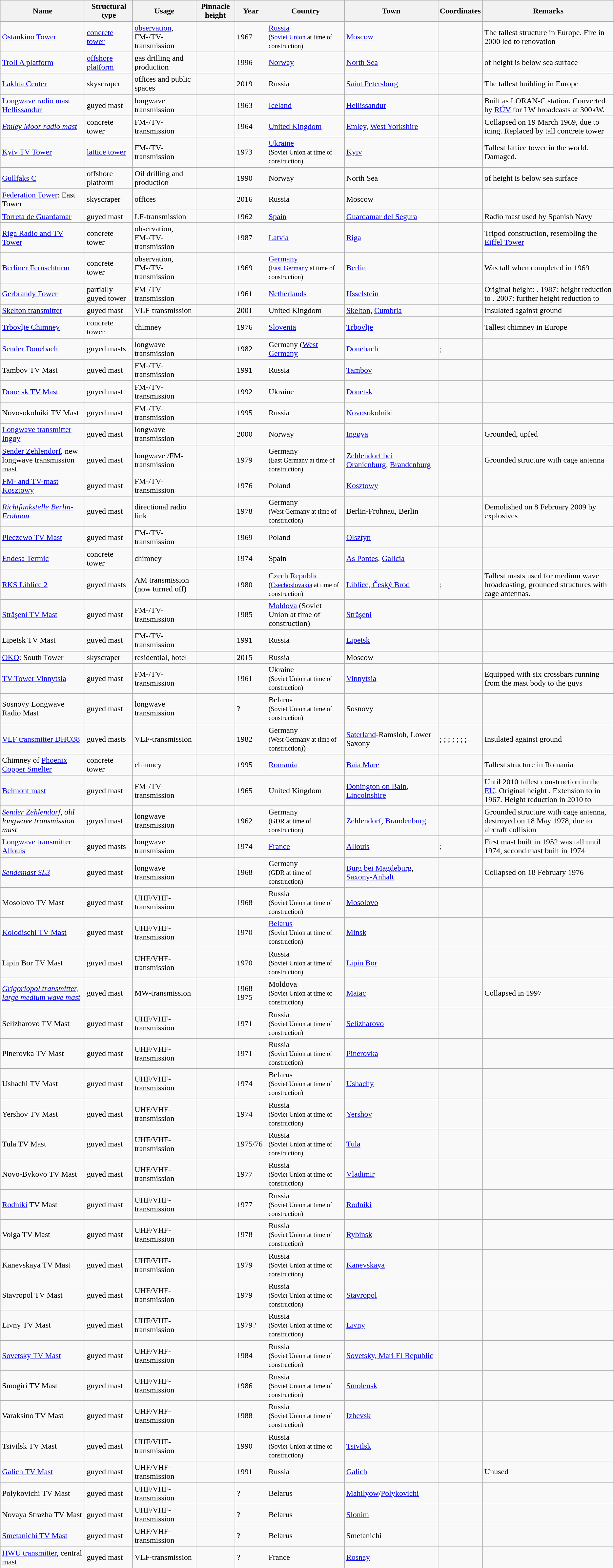<table class="wikitable sortable">
<tr>
<th>Name</th>
<th>Structural type</th>
<th>Usage</th>
<th>Pinnacle height</th>
<th>Year</th>
<th>Country</th>
<th>Town</th>
<th>Coordinates</th>
<th>Remarks</th>
</tr>
<tr>
<td><a href='#'>Ostankino Tower</a></td>
<td><a href='#'>concrete tower</a></td>
<td><a href='#'>observation</a>, FM-/TV-transmission</td>
<td></td>
<td>1967</td>
<td><a href='#'>Russia</a><br><small>(<a href='#'>Soviet Union</a> at time of construction)</small></td>
<td><a href='#'>Moscow</a></td>
<td></td>
<td>The tallest structure in Europe. Fire in 2000 led to renovation</td>
</tr>
<tr>
<td><a href='#'>Troll A platform</a></td>
<td><a href='#'>offshore platform</a></td>
<td>gas drilling and production</td>
<td></td>
<td>1996</td>
<td><a href='#'>Norway</a></td>
<td><a href='#'>North Sea</a></td>
<td></td>
<td> of height is below sea surface</td>
</tr>
<tr>
<td><a href='#'>Lakhta Center</a></td>
<td>skyscraper</td>
<td>offices and public spaces</td>
<td></td>
<td>2019</td>
<td>Russia</td>
<td><a href='#'>Saint Petersburg</a></td>
<td></td>
<td>The tallest building in Europe</td>
</tr>
<tr>
<td><a href='#'>Longwave radio mast Hellissandur</a></td>
<td>guyed mast</td>
<td>longwave transmission</td>
<td></td>
<td>1963</td>
<td><a href='#'>Iceland</a></td>
<td><a href='#'>Hellissandur</a></td>
<td></td>
<td>Built as LORAN-C station. Converted by <a href='#'>RÚV</a> for LW broadcasts at 300kW.</td>
</tr>
<tr>
<td><em><a href='#'>Emley Moor radio mast</a></em></td>
<td>concrete tower</td>
<td>FM-/TV-transmission</td>
<td></td>
<td>1964</td>
<td><a href='#'>United Kingdom</a></td>
<td><a href='#'>Emley</a>, <a href='#'>West Yorkshire</a></td>
<td></td>
<td>Collapsed on 19 March 1969, due to icing. Replaced by  tall concrete tower</td>
</tr>
<tr>
<td><a href='#'>Kyiv TV Tower</a></td>
<td><a href='#'>lattice tower</a></td>
<td>FM-/TV-transmission</td>
<td></td>
<td>1973</td>
<td><a href='#'>Ukraine</a><br><small>(Soviet Union at time of construction)</small></td>
<td><a href='#'>Kyiv</a></td>
<td></td>
<td>Tallest lattice tower in the world. Damaged.</td>
</tr>
<tr>
<td><a href='#'>Gullfaks C</a></td>
<td>offshore platform</td>
<td>Oil drilling and production</td>
<td></td>
<td>1990</td>
<td>Norway</td>
<td>North Sea</td>
<td></td>
<td> of height is below sea surface</td>
</tr>
<tr>
<td><a href='#'>Federation Tower</a>: East Tower</td>
<td>skyscraper</td>
<td>offices</td>
<td></td>
<td>2016</td>
<td>Russia</td>
<td>Moscow</td>
<td></td>
<td></td>
</tr>
<tr>
<td><a href='#'>Torreta de Guardamar</a></td>
<td>guyed mast</td>
<td>LF-transmission</td>
<td></td>
<td>1962</td>
<td><a href='#'>Spain</a></td>
<td><a href='#'>Guardamar del Segura</a></td>
<td></td>
<td>Radio mast used by Spanish Navy</td>
</tr>
<tr>
<td><a href='#'>Riga Radio and TV Tower</a></td>
<td>concrete tower</td>
<td>observation, FM-/TV-transmission</td>
<td></td>
<td>1987</td>
<td><a href='#'>Latvia</a><br></td>
<td><a href='#'>Riga</a></td>
<td></td>
<td>Tripod construction, resembling the <a href='#'>Eiffel Tower</a></td>
</tr>
<tr>
<td><a href='#'>Berliner Fernsehturm</a></td>
<td>concrete tower</td>
<td>observation, FM-/TV-transmission</td>
<td></td>
<td>1969</td>
<td><a href='#'>Germany</a><br><small>(<a href='#'>East Germany</a> at time of construction)</small></td>
<td><a href='#'>Berlin</a></td>
<td></td>
<td>Was  tall when completed in 1969</td>
</tr>
<tr>
<td><a href='#'>Gerbrandy Tower</a></td>
<td>partially guyed tower</td>
<td>FM-/TV-transmission</td>
<td></td>
<td>1961</td>
<td><a href='#'>Netherlands</a></td>
<td><a href='#'>IJsselstein</a></td>
<td></td>
<td>Original height: . 1987: height reduction to . 2007: further height reduction to </td>
</tr>
<tr>
<td><a href='#'>Skelton transmitter</a></td>
<td>guyed mast</td>
<td>VLF-transmission</td>
<td></td>
<td>2001</td>
<td>United Kingdom</td>
<td><a href='#'>Skelton</a>, <a href='#'>Cumbria</a></td>
<td></td>
<td>Insulated against ground</td>
</tr>
<tr>
<td><a href='#'>Trbovlje Chimney</a></td>
<td>concrete tower</td>
<td>chimney</td>
<td></td>
<td>1976</td>
<td><a href='#'>Slovenia</a></td>
<td><a href='#'>Trbovlje</a></td>
<td></td>
<td>Tallest chimney in Europe</td>
</tr>
<tr>
<td><a href='#'>Sender Donebach</a></td>
<td>guyed masts</td>
<td>longwave transmission</td>
<td></td>
<td>1982</td>
<td>Germany (<a href='#'>West Germany</a></td>
<td><a href='#'>Donebach</a></td>
<td>  ; </td>
<td></td>
</tr>
<tr>
<td>Tambov TV Mast</td>
<td>guyed mast</td>
<td>FM-/TV-transmission</td>
<td></td>
<td>1991</td>
<td>Russia</td>
<td><a href='#'>Tambov</a></td>
<td></td>
<td></td>
</tr>
<tr>
<td at time o><a href='#'>Donetsk TV Mast</a></td>
<td>guyed mast</td>
<td>FM-/TV-transmission</td>
<td></td>
<td>1992</td>
<td>Ukraine</td>
<td><a href='#'>Donetsk</a></td>
<td></td>
<td></td>
</tr>
<tr>
<td>Novosokolniki TV Mast</td>
<td>guyed mast</td>
<td>FM-/TV-transmission</td>
<td></td>
<td>1995</td>
<td>Russia</td>
<td><a href='#'>Novosokolniki</a></td>
<td></td>
<td></td>
</tr>
<tr>
<td><a href='#'>Longwave transmitter Ingøy</a></td>
<td>guyed mast</td>
<td>longwave transmission</td>
<td></td>
<td>2000</td>
<td>Norway</td>
<td><a href='#'>Ingøya</a></td>
<td></td>
<td>Grounded, upfed</td>
</tr>
<tr>
<td><a href='#'>Sender Zehlendorf</a>, new longwave transmission mast</td>
<td>guyed mast</td>
<td>longwave /FM-transmission</td>
<td></td>
<td>1979</td>
<td>Germany<br><small>(East Germany at time of construction)</small></td>
<td><a href='#'>Zehlendorf bei Oranienburg</a>, <a href='#'>Brandenburg</a></td>
<td></td>
<td>Grounded structure with cage antenna</td>
</tr>
<tr>
<td><a href='#'>FM- and TV-mast Kosztowy</a></td>
<td>guyed mast</td>
<td>FM-/TV-transmission</td>
<td></td>
<td>1976</td>
<td>Poland</td>
<td><a href='#'>Kosztowy</a></td>
<td></td>
<td></td>
</tr>
<tr>
<td><em><a href='#'>Richtfunkstelle Berlin-Frohnau</a></em></td>
<td>guyed mast</td>
<td>directional radio link</td>
<td></td>
<td>1978</td>
<td>Germany<br><small>(West Germany at time of construction)</small></td>
<td>Berlin-Frohnau, Berlin</td>
<td></td>
<td>Demolished on 8 February 2009 by explosives</td>
</tr>
<tr>
<td at time o><a href='#'>Pieczewo TV Mast</a></td>
<td>guyed mast</td>
<td>FM-/TV-transmission</td>
<td></td>
<td>1969</td>
<td>Poland</td>
<td><a href='#'>Olsztyn</a></td>
<td></td>
<td></td>
</tr>
<tr>
<td><a href='#'>Endesa Termic</a></td>
<td>concrete tower</td>
<td>chimney</td>
<td></td>
<td>1974</td>
<td>Spain</td>
<td><a href='#'>As Pontes</a>, <a href='#'>Galicia</a></td>
<td></td>
<td></td>
</tr>
<tr>
<td><a href='#'>RKS Liblice 2</a></td>
<td>guyed masts</td>
<td>AM transmission (now turned off)</td>
<td></td>
<td>1980</td>
<td><a href='#'>Czech Republic</a><br><small>(<a href='#'>Czechoslovakia</a> at time of construction)</small></td>
<td><a href='#'>Liblice, Český Brod</a></td>
<td> ; </td>
<td>Tallest masts used for medium wave broadcasting, grounded structures with cage antennas.</td>
</tr>
<tr>
<td><a href='#'>Străşeni TV Mast</a></td>
<td>guyed mast</td>
<td>FM-/TV-transmission</td>
<td></td>
<td>1985</td>
<td><a href='#'>Moldova</a> (Soviet Union at time of construction)</td>
<td><a href='#'>Străşeni</a></td>
<td></td>
<td></td>
</tr>
<tr>
<td>Lipetsk TV Mast</td>
<td>guyed mast</td>
<td>FM-/TV-transmission</td>
<td></td>
<td>1991</td>
<td>Russia</td>
<td><a href='#'>Lipetsk</a></td>
<td></td>
<td></td>
</tr>
<tr>
<td><a href='#'>OKO</a>: South Tower</td>
<td>skyscraper</td>
<td>residential, hotel</td>
<td></td>
<td>2015</td>
<td>Russia</td>
<td>Moscow</td>
<td></td>
<td></td>
</tr>
<tr>
<td><a href='#'>TV Tower Vinnytsia</a></td>
<td>guyed mast</td>
<td>FM-/TV-transmission</td>
<td></td>
<td>1961</td>
<td>Ukraine<br><small>(Soviet Union at time of construction)</small></td>
<td><a href='#'>Vinnytsia</a></td>
<td></td>
<td>Equipped with six crossbars running from the mast body to the guys</td>
</tr>
<tr>
<td>Sosnovy Longwave Radio Mast</td>
<td>guyed mast</td>
<td>longwave transmission</td>
<td></td>
<td>?</td>
<td>Belarus<br><small>(Soviet Union at time of construction)</small></td>
<td>Sosnovy</td>
<td></td>
<td></td>
</tr>
<tr>
<td><a href='#'>VLF transmitter DHO38</a></td>
<td>guyed masts</td>
<td>VLF-transmission</td>
<td></td>
<td>1982</td>
<td>Germany<br><small>(West Germany at time of construction)</small>)</td>
<td><a href='#'>Saterland</a>-Ramsloh, Lower Saxony</td>
<td> ;  ;  ;  ;  ;  ;  ; </td>
<td>Insulated against ground</td>
</tr>
<tr>
<td>Chimney of <a href='#'>Phoenix Copper Smelter</a></td>
<td>concrete tower</td>
<td>chimney</td>
<td></td>
<td>1995</td>
<td><a href='#'>Romania</a></td>
<td><a href='#'>Baia Mare</a></td>
<td></td>
<td>Tallest structure in Romania</td>
</tr>
<tr>
<td><a href='#'>Belmont mast</a></td>
<td>guyed mast</td>
<td>FM-/TV-transmission</td>
<td></td>
<td>1965</td>
<td>United Kingdom</td>
<td><a href='#'>Donington on Bain</a>, <a href='#'>Lincolnshire</a></td>
<td></td>
<td>Until 2010 tallest construction in the <a href='#'>EU</a>. Original height . Extension to  in 1967. Height reduction in 2010 to </td>
</tr>
<tr>
<td><em><a href='#'>Sender Zehlendorf</a>, old longwave transmission mast</em></td>
<td>guyed mast</td>
<td>longwave transmission</td>
<td></td>
<td>1962</td>
<td>Germany<br><small>(GDR at time of construction)</small></td>
<td><a href='#'>Zehlendorf</a>, <a href='#'>Brandenburg</a></td>
<td></td>
<td>Grounded structure with cage antenna, destroyed on 18 May 1978, due to aircraft collision</td>
</tr>
<tr>
<td><a href='#'>Longwave transmitter Allouis</a></td>
<td>guyed masts</td>
<td>longwave transmission</td>
<td></td>
<td>1974</td>
<td><a href='#'>France</a></td>
<td><a href='#'>Allouis</a></td>
<td> ; </td>
<td>First mast built in 1952 was  tall until 1974, second mast built in 1974</td>
</tr>
<tr>
<td><em><a href='#'>Sendemast SL3</a></em></td>
<td>guyed mast</td>
<td>longwave transmission</td>
<td></td>
<td>1968</td>
<td>Germany<br><small>(GDR at time of construction)</small></td>
<td><a href='#'>Burg bei Magdeburg</a>, <a href='#'>Saxony-Anhalt</a></td>
<td></td>
<td>Collapsed on 18 February 1976</td>
</tr>
<tr>
<td>Mosolovo TV Mast</td>
<td>guyed mast</td>
<td>UHF/VHF-transmission</td>
<td></td>
<td>1968</td>
<td>Russia<br><small>(Soviet Union at time of construction)</small></td>
<td><a href='#'>Mosolovo</a></td>
<td></td>
<td></td>
</tr>
<tr>
<td><a href='#'>Kolodischi TV Mast</a></td>
<td>guyed mast</td>
<td>UHF/VHF-transmission</td>
<td></td>
<td>1970</td>
<td><a href='#'>Belarus</a><br><small>(Soviet Union at time of construction)</small></td>
<td><a href='#'>Minsk</a></td>
<td></td>
<td></td>
</tr>
<tr>
<td>Lipin Bor TV Mast</td>
<td>guyed mast</td>
<td>UHF/VHF-transmission</td>
<td></td>
<td>1970</td>
<td>Russia<br><small>(Soviet Union at time of construction)</small></td>
<td><a href='#'>Lipin Bor</a></td>
<td></td>
<td></td>
</tr>
<tr>
<td><em><a href='#'>Grigoriopol transmitter, large medium wave mast</a></em></td>
<td>guyed mast</td>
<td>MW-transmission</td>
<td></td>
<td>1968-1975</td>
<td>Moldova<br><small>(Soviet Union at time of construction)</small></td>
<td><a href='#'>Maiac</a></td>
<td></td>
<td>Collapsed in 1997</td>
</tr>
<tr>
<td>Selizharovo TV Mast</td>
<td>guyed mast</td>
<td>UHF/VHF-transmission</td>
<td></td>
<td>1971</td>
<td>Russia<br><small>(Soviet Union at time of construction)</small></td>
<td><a href='#'>Selizharovo</a></td>
<td></td>
<td></td>
</tr>
<tr>
<td>Pinerovka TV Mast</td>
<td>guyed mast</td>
<td>UHF/VHF-transmission</td>
<td></td>
<td>1971</td>
<td>Russia<br><small>(Soviet Union at time of construction)</small></td>
<td><a href='#'>Pinerovka</a></td>
<td></td>
<td></td>
</tr>
<tr>
<td>Ushachi TV Mast</td>
<td>guyed mast</td>
<td>UHF/VHF-transmission</td>
<td></td>
<td>1974</td>
<td>Belarus<br><small>(Soviet Union at time of construction)</small></td>
<td><a href='#'>Ushachy</a></td>
<td></td>
<td></td>
</tr>
<tr>
<td>Yershov TV Mast</td>
<td>guyed mast</td>
<td>UHF/VHF-transmission</td>
<td></td>
<td>1974</td>
<td>Russia<br><small>(Soviet Union at time of construction)</small></td>
<td><a href='#'>Yershov</a></td>
<td></td>
<td></td>
</tr>
<tr>
<td>Tula TV Mast</td>
<td>guyed mast</td>
<td>UHF/VHF-transmission</td>
<td></td>
<td>1975/76</td>
<td>Russia<br><small>(Soviet Union at time of construction)</small></td>
<td><a href='#'>Tula</a></td>
<td></td>
<td></td>
</tr>
<tr>
<td>Novo-Bykovo TV Mast</td>
<td>guyed mast</td>
<td>UHF/VHF-transmission</td>
<td></td>
<td>1977</td>
<td>Russia<br><small>(Soviet Union at time of construction)</small></td>
<td><a href='#'>Vladimir</a></td>
<td></td>
<td></td>
</tr>
<tr>
<td><a href='#'>Rodniki</a> TV Mast</td>
<td>guyed mast</td>
<td>UHF/VHF-transmission</td>
<td></td>
<td>1977</td>
<td>Russia<br><small>(Soviet Union at time of construction)</small></td>
<td><a href='#'>Rodniki</a></td>
<td></td>
<td></td>
</tr>
<tr>
<td>Volga TV Mast</td>
<td>guyed mast</td>
<td>UHF/VHF-transmission</td>
<td></td>
<td>1978</td>
<td>Russia<br><small>(Soviet Union at time of construction)</small></td>
<td><a href='#'>Rybinsk</a></td>
<td></td>
<td></td>
</tr>
<tr>
<td>Kanevskaya TV Mast</td>
<td>guyed mast</td>
<td>UHF/VHF-transmission</td>
<td></td>
<td>1979</td>
<td>Russia<br><small>(Soviet Union at time of construction)</small></td>
<td><a href='#'>Kanevskaya</a></td>
<td></td>
<td></td>
</tr>
<tr>
<td>Stavropol TV Mast</td>
<td>guyed mast</td>
<td>UHF/VHF-transmission</td>
<td></td>
<td>1979</td>
<td>Russia<br><small>(Soviet Union at time of construction)</small></td>
<td><a href='#'>Stavropol</a></td>
<td></td>
<td></td>
</tr>
<tr>
<td>Livny TV Mast</td>
<td>guyed mast</td>
<td>UHF/VHF-transmission</td>
<td></td>
<td>1979?</td>
<td>Russia<br><small>(Soviet Union at time of construction)</small></td>
<td><a href='#'>Livny</a></td>
<td></td>
<td><br></td>
</tr>
<tr>
<td><a href='#'>Sovetsky TV Mast</a></td>
<td>guyed mast</td>
<td>UHF/VHF-transmission</td>
<td></td>
<td>1984</td>
<td>Russia<br><small>(Soviet Union at time of construction)</small></td>
<td><a href='#'>Sovetsky, Mari El Republic</a></td>
<td></td>
<td></td>
</tr>
<tr>
<td>Smogiri TV Mast</td>
<td>guyed mast</td>
<td>UHF/VHF-transmission</td>
<td></td>
<td>1986</td>
<td>Russia<br><small>(Soviet Union at time of construction)</small></td>
<td><a href='#'>Smolensk</a></td>
<td></td>
<td></td>
</tr>
<tr>
<td>Varaksino TV Mast</td>
<td>guyed mast</td>
<td>UHF/VHF-transmission</td>
<td></td>
<td>1988</td>
<td>Russia<br><small>(Soviet Union at time of construction)</small></td>
<td><a href='#'>Izhevsk</a></td>
<td></td>
<td></td>
</tr>
<tr>
<td>Tsivilsk TV Mast</td>
<td>guyed mast</td>
<td>UHF/VHF-transmission</td>
<td></td>
<td>1990</td>
<td>Russia<br><small>(Soviet Union at time of construction)</small></td>
<td><a href='#'>Tsivilsk</a></td>
<td></td>
<td></td>
</tr>
<tr>
<td><a href='#'>Galich TV Mast</a></td>
<td>guyed mast</td>
<td>UHF/VHF-transmission</td>
<td></td>
<td>1991</td>
<td>Russia</td>
<td><a href='#'>Galich</a></td>
<td></td>
<td>Unused</td>
</tr>
<tr>
<td>Polykovichi TV Mast</td>
<td>guyed mast</td>
<td>UHF/VHF-transmission</td>
<td></td>
<td>?</td>
<td>Belarus</td>
<td><a href='#'>Mahilyow</a>/<a href='#'>Polykovichi</a></td>
<td></td>
<td></td>
</tr>
<tr>
<td>Novaya Strazha TV Mast</td>
<td>guyed mast</td>
<td>UHF/VHF-transmission</td>
<td></td>
<td>?</td>
<td>Belarus</td>
<td><a href='#'>Slonim</a></td>
<td></td>
<td></td>
</tr>
<tr>
<td><a href='#'>Smetanichi TV Mast</a></td>
<td>guyed mast</td>
<td>UHF/VHF-transmission</td>
<td></td>
<td>?</td>
<td>Belarus</td>
<td>Smetanichi</td>
<td></td>
<td></td>
</tr>
<tr>
<td><a href='#'>HWU transmitter</a>, central mast</td>
<td>guyed mast</td>
<td>VLF-transmission</td>
<td></td>
<td>?</td>
<td>France</td>
<td><a href='#'>Rosnay</a></td>
<td></td>
<td></td>
</tr>
<tr>
</tr>
</table>
